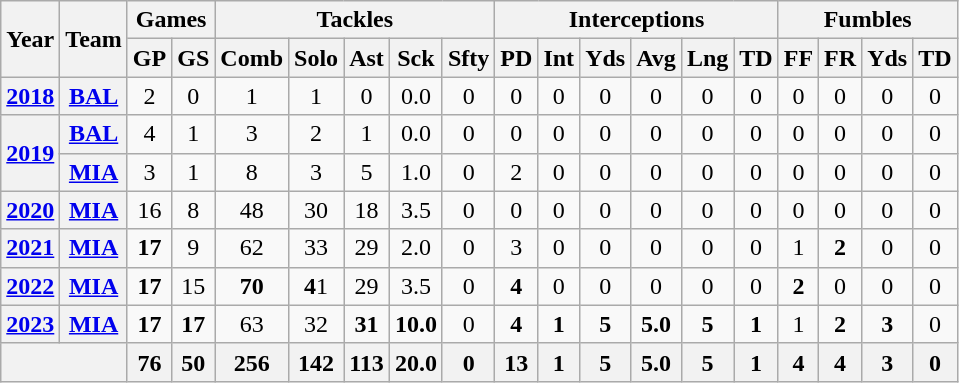<table class=wikitable style="text-align:center;">
<tr>
<th rowspan="2">Year</th>
<th rowspan="2">Team</th>
<th colspan="2">Games</th>
<th colspan="5">Tackles</th>
<th colspan="6">Interceptions</th>
<th colspan="4">Fumbles</th>
</tr>
<tr>
<th>GP</th>
<th>GS</th>
<th>Comb</th>
<th>Solo</th>
<th>Ast</th>
<th>Sck</th>
<th>Sfty</th>
<th>PD</th>
<th>Int</th>
<th>Yds</th>
<th>Avg</th>
<th>Lng</th>
<th>TD</th>
<th>FF</th>
<th>FR</th>
<th>Yds</th>
<th>TD</th>
</tr>
<tr>
<th><a href='#'>2018</a></th>
<th><a href='#'>BAL</a></th>
<td>2</td>
<td>0</td>
<td>1</td>
<td>1</td>
<td>0</td>
<td>0.0</td>
<td>0</td>
<td>0</td>
<td>0</td>
<td>0</td>
<td>0</td>
<td>0</td>
<td>0</td>
<td>0</td>
<td>0</td>
<td>0</td>
<td>0</td>
</tr>
<tr>
<th rowspan=2><a href='#'>2019</a></th>
<th><a href='#'>BAL</a></th>
<td>4</td>
<td>1</td>
<td>3</td>
<td>2</td>
<td>1</td>
<td>0.0</td>
<td>0</td>
<td>0</td>
<td>0</td>
<td>0</td>
<td>0</td>
<td>0</td>
<td>0</td>
<td>0</td>
<td>0</td>
<td>0</td>
<td>0</td>
</tr>
<tr>
<th><a href='#'>MIA</a></th>
<td>3</td>
<td>1</td>
<td>8</td>
<td>3</td>
<td>5</td>
<td>1.0</td>
<td>0</td>
<td>2</td>
<td>0</td>
<td>0</td>
<td>0</td>
<td>0</td>
<td>0</td>
<td>0</td>
<td>0</td>
<td>0</td>
<td>0</td>
</tr>
<tr>
<th><a href='#'>2020</a></th>
<th><a href='#'>MIA</a></th>
<td>16</td>
<td>8</td>
<td>48</td>
<td>30</td>
<td>18</td>
<td>3.5</td>
<td>0</td>
<td>0</td>
<td>0</td>
<td>0</td>
<td>0</td>
<td>0</td>
<td>0</td>
<td>0</td>
<td>0</td>
<td>0</td>
<td>0</td>
</tr>
<tr>
<th><a href='#'>2021</a></th>
<th><a href='#'>MIA</a></th>
<td><strong>17</strong></td>
<td>9</td>
<td>62</td>
<td>33</td>
<td>29</td>
<td>2.0</td>
<td>0</td>
<td>3</td>
<td>0</td>
<td>0</td>
<td>0</td>
<td>0</td>
<td>0</td>
<td>1</td>
<td><strong>2</strong></td>
<td>0</td>
<td>0</td>
</tr>
<tr>
<th><a href='#'>2022</a></th>
<th><a href='#'>MIA</a></th>
<td><strong>17</strong></td>
<td>15</td>
<td><strong>70</strong></td>
<td><strong>4</strong>1</td>
<td>29</td>
<td>3.5</td>
<td>0</td>
<td><strong>4</strong></td>
<td>0</td>
<td>0</td>
<td>0</td>
<td>0</td>
<td>0</td>
<td><strong>2</strong></td>
<td>0</td>
<td>0</td>
<td>0</td>
</tr>
<tr>
<th><a href='#'>2023</a></th>
<th><a href='#'>MIA</a></th>
<td><strong>17</strong></td>
<td><strong>17</strong></td>
<td>63</td>
<td>32</td>
<td><strong>31</strong></td>
<td><strong>10.0</strong></td>
<td>0</td>
<td><strong>4</strong></td>
<td><strong>1</strong></td>
<td><strong>5</strong></td>
<td><strong>5.0</strong></td>
<td><strong>5</strong></td>
<td><strong>1</strong></td>
<td>1</td>
<td><strong>2</strong></td>
<td><strong>3</strong></td>
<td>0</td>
</tr>
<tr>
<th colspan="2"></th>
<th>76</th>
<th>50</th>
<th>256</th>
<th>142</th>
<th>113</th>
<th>20.0</th>
<th>0</th>
<th>13</th>
<th>1</th>
<th>5</th>
<th>5.0</th>
<th>5</th>
<th>1</th>
<th>4</th>
<th>4</th>
<th>3</th>
<th>0</th>
</tr>
</table>
